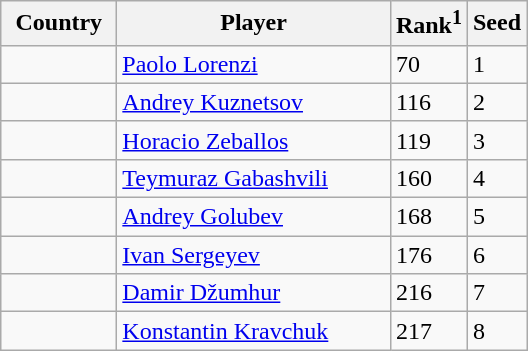<table class="sortable wikitable">
<tr>
<th width="70">Country</th>
<th width="175">Player</th>
<th>Rank<sup>1</sup></th>
<th>Seed</th>
</tr>
<tr>
<td></td>
<td><a href='#'>Paolo Lorenzi</a></td>
<td>70</td>
<td>1</td>
</tr>
<tr>
<td></td>
<td><a href='#'>Andrey Kuznetsov</a></td>
<td>116</td>
<td>2</td>
</tr>
<tr>
<td></td>
<td><a href='#'>Horacio Zeballos</a></td>
<td>119</td>
<td>3</td>
</tr>
<tr>
<td></td>
<td><a href='#'>Teymuraz Gabashvili</a></td>
<td>160</td>
<td>4</td>
</tr>
<tr>
<td></td>
<td><a href='#'>Andrey Golubev</a></td>
<td>168</td>
<td>5</td>
</tr>
<tr>
<td></td>
<td><a href='#'>Ivan Sergeyev</a></td>
<td>176</td>
<td>6</td>
</tr>
<tr>
<td></td>
<td><a href='#'>Damir Džumhur</a></td>
<td>216</td>
<td>7</td>
</tr>
<tr>
<td></td>
<td><a href='#'>Konstantin Kravchuk</a></td>
<td>217</td>
<td>8</td>
</tr>
</table>
